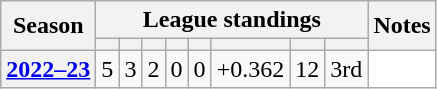<table class="wikitable sortable">
<tr>
<th scope="col" rowspan="2">Season</th>
<th scope="col" colspan="8">League standings</th>
<th scope="col" rowspan="2">Notes</th>
</tr>
<tr>
<th scope="col"></th>
<th scope="col"></th>
<th scope="col"></th>
<th scope="col"></th>
<th scope="col"></th>
<th scope="col"></th>
<th scope="col"></th>
<th scope="col"></th>
</tr>
<tr>
<th scope="row"><a href='#'>2022–23</a></th>
<td>5</td>
<td>3</td>
<td>2</td>
<td>0</td>
<td>0</td>
<td>+0.362</td>
<td>12</td>
<td>3rd</td>
<td style="background: white;"></td>
</tr>
</table>
